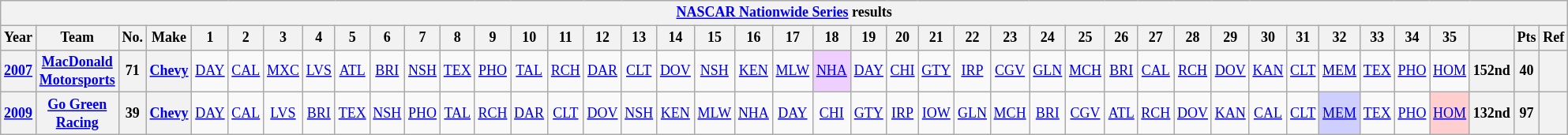<table class="wikitable" style="text-align:center; font-size:75%">
<tr>
<th colspan=42><a href='#'>NASCAR Nationwide Series</a> results</th>
</tr>
<tr>
<th>Year</th>
<th>Team</th>
<th>No.</th>
<th>Make</th>
<th>1</th>
<th>2</th>
<th>3</th>
<th>4</th>
<th>5</th>
<th>6</th>
<th>7</th>
<th>8</th>
<th>9</th>
<th>10</th>
<th>11</th>
<th>12</th>
<th>13</th>
<th>14</th>
<th>15</th>
<th>16</th>
<th>17</th>
<th>18</th>
<th>19</th>
<th>20</th>
<th>21</th>
<th>22</th>
<th>23</th>
<th>24</th>
<th>25</th>
<th>26</th>
<th>27</th>
<th>28</th>
<th>29</th>
<th>30</th>
<th>31</th>
<th>32</th>
<th>33</th>
<th>34</th>
<th>35</th>
<th></th>
<th>Pts</th>
<th>Ref</th>
</tr>
<tr>
<th><a href='#'>2007</a></th>
<th><a href='#'>MacDonald Motorsports</a></th>
<th>71</th>
<th><a href='#'>Chevy</a></th>
<td><a href='#'>DAY</a></td>
<td><a href='#'>CAL</a></td>
<td><a href='#'>MXC</a></td>
<td><a href='#'>LVS</a></td>
<td><a href='#'>ATL</a></td>
<td><a href='#'>BRI</a></td>
<td><a href='#'>NSH</a></td>
<td><a href='#'>TEX</a></td>
<td><a href='#'>PHO</a></td>
<td><a href='#'>TAL</a></td>
<td><a href='#'>RCH</a></td>
<td><a href='#'>DAR</a></td>
<td><a href='#'>CLT</a></td>
<td><a href='#'>DOV</a></td>
<td><a href='#'>NSH</a></td>
<td><a href='#'>KEN</a></td>
<td><a href='#'>MLW</a></td>
<td style="background:#EFCFFF;"><a href='#'>NHA</a><br></td>
<td><a href='#'>DAY</a></td>
<td><a href='#'>CHI</a></td>
<td><a href='#'>GTY</a></td>
<td><a href='#'>IRP</a></td>
<td><a href='#'>CGV</a></td>
<td><a href='#'>GLN</a></td>
<td><a href='#'>MCH</a></td>
<td><a href='#'>BRI</a></td>
<td><a href='#'>CAL</a></td>
<td><a href='#'>RCH</a></td>
<td><a href='#'>DOV</a></td>
<td><a href='#'>KAN</a></td>
<td><a href='#'>CLT</a></td>
<td><a href='#'>MEM</a></td>
<td><a href='#'>TEX</a></td>
<td><a href='#'>PHO</a></td>
<td><a href='#'>HOM</a></td>
<th>152nd</th>
<th>40</th>
<th></th>
</tr>
<tr>
<th><a href='#'>2009</a></th>
<th><a href='#'>Go Green Racing</a></th>
<th>39</th>
<th><a href='#'>Chevy</a></th>
<td><a href='#'>DAY</a></td>
<td><a href='#'>CAL</a></td>
<td><a href='#'>LVS</a></td>
<td><a href='#'>BRI</a></td>
<td><a href='#'>TEX</a></td>
<td><a href='#'>NSH</a></td>
<td><a href='#'>PHO</a></td>
<td><a href='#'>TAL</a></td>
<td><a href='#'>RCH</a></td>
<td><a href='#'>DAR</a></td>
<td><a href='#'>CLT</a></td>
<td><a href='#'>DOV</a></td>
<td><a href='#'>NSH</a></td>
<td><a href='#'>KEN</a></td>
<td><a href='#'>MLW</a></td>
<td><a href='#'>NHA</a></td>
<td><a href='#'>DAY</a></td>
<td><a href='#'>CHI</a></td>
<td><a href='#'>GTY</a></td>
<td><a href='#'>IRP</a></td>
<td><a href='#'>IOW</a></td>
<td><a href='#'>GLN</a></td>
<td><a href='#'>MCH</a></td>
<td><a href='#'>BRI</a></td>
<td><a href='#'>CGV</a></td>
<td><a href='#'>ATL</a></td>
<td><a href='#'>RCH</a></td>
<td><a href='#'>DOV</a></td>
<td><a href='#'>KAN</a></td>
<td><a href='#'>CAL</a></td>
<td><a href='#'>CLT</a></td>
<td style="background:#CFCFFF;"><a href='#'>MEM</a><br></td>
<td><a href='#'>TEX</a></td>
<td><a href='#'>PHO</a></td>
<td style="background:#FFCFCF;"><a href='#'>HOM</a><br></td>
<th>132nd</th>
<th>97</th>
<th></th>
</tr>
</table>
